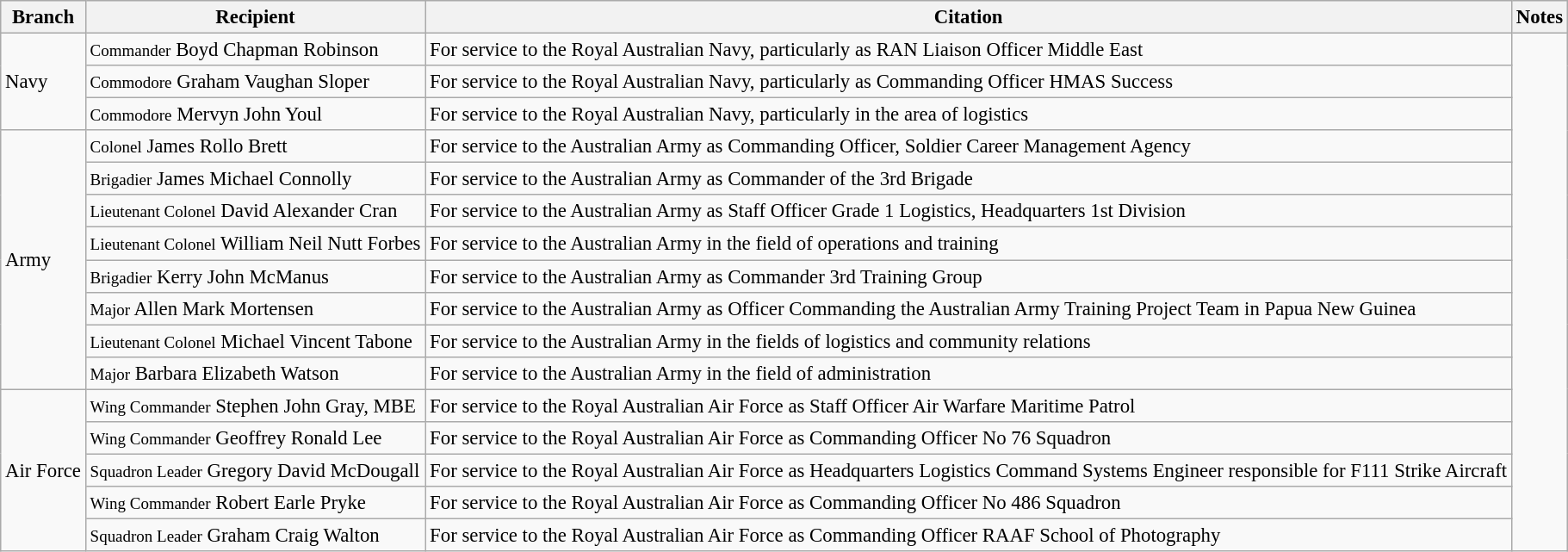<table class="wikitable" style="font-size:95%;">
<tr>
<th>Branch</th>
<th>Recipient</th>
<th>Citation</th>
<th>Notes</th>
</tr>
<tr>
<td rowspan="3">Navy</td>
<td><small>Commander</small> Boyd Chapman Robinson</td>
<td>For service to the Royal Australian Navy, particularly as RAN Liaison Officer Middle East</td>
<td rowspan="16"></td>
</tr>
<tr>
<td><small>Commodore</small> Graham Vaughan Sloper</td>
<td>For service to the Royal Australian Navy, particularly as Commanding Officer HMAS Success</td>
</tr>
<tr>
<td><small>Commodore</small> Mervyn John Youl</td>
<td>For service to the Royal Australian Navy, particularly in the area of logistics</td>
</tr>
<tr>
<td rowspan="8">Army</td>
<td><small>Colonel</small> James Rollo Brett</td>
<td>For service to the Australian Army as Commanding Officer, Soldier Career Management Agency</td>
</tr>
<tr>
<td><small>Brigadier</small> James Michael Connolly</td>
<td>For service to the Australian Army as Commander of the 3rd Brigade</td>
</tr>
<tr>
<td><small>Lieutenant Colonel</small> David Alexander Cran</td>
<td>For service to the Australian Army as Staff Officer Grade 1 Logistics, Headquarters 1st Division</td>
</tr>
<tr>
<td><small>Lieutenant Colonel</small> William Neil Nutt Forbes</td>
<td>For service to the Australian Army in the field of operations and training</td>
</tr>
<tr>
<td><small>Brigadier</small> Kerry John McManus</td>
<td>For service to the Australian Army as Commander 3rd Training Group</td>
</tr>
<tr>
<td><small>Major</small> Allen Mark Mortensen</td>
<td>For service to the Australian Army as Officer Commanding the Australian Army Training Project Team in Papua New Guinea</td>
</tr>
<tr>
<td><small>Lieutenant Colonel</small> Michael Vincent Tabone</td>
<td>For service to the Australian Army in the fields of logistics and community relations</td>
</tr>
<tr>
<td><small>Major</small> Barbara Elizabeth Watson</td>
<td>For service to the Australian Army in the field of administration</td>
</tr>
<tr>
<td rowspan="5">Air Force</td>
<td><small>Wing Commander</small> Stephen John Gray, MBE</td>
<td>For service to the Royal Australian Air Force as Staff Officer Air Warfare Maritime Patrol</td>
</tr>
<tr>
<td><small>Wing Commander</small> Geoffrey Ronald Lee</td>
<td>For service to the Royal Australian Air Force as Commanding Officer No 76 Squadron</td>
</tr>
<tr>
<td><small>Squadron Leader</small> Gregory David McDougall</td>
<td>For service to the Royal Australian Air Force as Headquarters Logistics Command Systems Engineer responsible for F111 Strike Aircraft</td>
</tr>
<tr>
<td><small>Wing Commander</small> Robert Earle Pryke</td>
<td>For service to the Royal Australian Air Force as Commanding Officer No 486 Squadron</td>
</tr>
<tr>
<td><small>Squadron Leader</small> Graham Craig Walton</td>
<td>For service to the Royal Australian Air Force as Commanding Officer RAAF School of Photography</td>
</tr>
</table>
